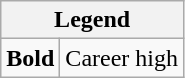<table class="wikitable mw-collapsible mw-collapsed">
<tr>
<th colspan="2">Legend</th>
</tr>
<tr>
<td><strong>Bold</strong></td>
<td>Career high</td>
</tr>
</table>
